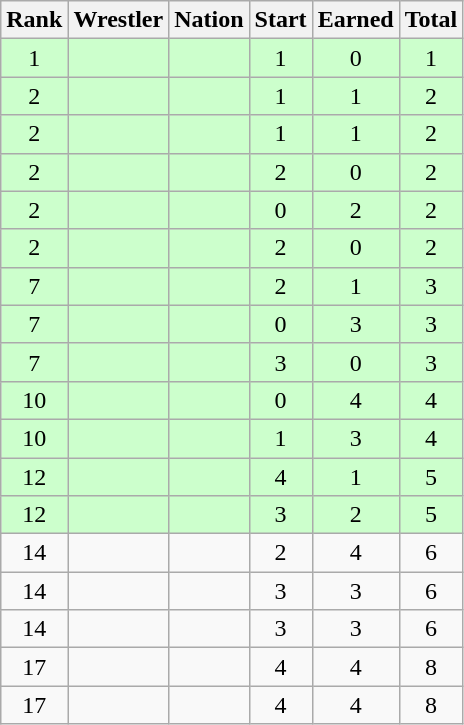<table class="wikitable sortable" style="text-align:center;">
<tr>
<th>Rank</th>
<th>Wrestler</th>
<th>Nation</th>
<th>Start</th>
<th>Earned</th>
<th>Total</th>
</tr>
<tr style="background:#cfc;">
<td>1</td>
<td align=left></td>
<td align=left></td>
<td>1</td>
<td>0</td>
<td>1</td>
</tr>
<tr style="background:#cfc;">
<td>2</td>
<td align=left></td>
<td align=left></td>
<td>1</td>
<td>1</td>
<td>2</td>
</tr>
<tr style="background:#cfc;">
<td>2</td>
<td align=left></td>
<td align=left></td>
<td>1</td>
<td>1</td>
<td>2</td>
</tr>
<tr style="background:#cfc;">
<td>2</td>
<td align=left></td>
<td align=left></td>
<td>2</td>
<td>0</td>
<td>2</td>
</tr>
<tr style="background:#cfc;">
<td>2</td>
<td align=left></td>
<td align=left></td>
<td>0</td>
<td>2</td>
<td>2</td>
</tr>
<tr style="background:#cfc;">
<td>2</td>
<td align=left></td>
<td align=left></td>
<td>2</td>
<td>0</td>
<td>2</td>
</tr>
<tr style="background:#cfc;">
<td>7</td>
<td align=left></td>
<td align=left></td>
<td>2</td>
<td>1</td>
<td>3</td>
</tr>
<tr style="background:#cfc;">
<td>7</td>
<td align=left></td>
<td align=left></td>
<td>0</td>
<td>3</td>
<td>3</td>
</tr>
<tr style="background:#cfc;">
<td>7</td>
<td align=left></td>
<td align=left></td>
<td>3</td>
<td>0</td>
<td>3</td>
</tr>
<tr style="background:#cfc;">
<td>10</td>
<td align=left></td>
<td align=left></td>
<td>0</td>
<td>4</td>
<td>4</td>
</tr>
<tr style="background:#cfc;">
<td>10</td>
<td align=left></td>
<td align=left></td>
<td>1</td>
<td>3</td>
<td>4</td>
</tr>
<tr style="background:#cfc;">
<td>12</td>
<td align=left></td>
<td align=left></td>
<td>4</td>
<td>1</td>
<td>5</td>
</tr>
<tr style="background:#cfc;">
<td>12</td>
<td align=left></td>
<td align=left></td>
<td>3</td>
<td>2</td>
<td>5</td>
</tr>
<tr>
<td>14</td>
<td align=left></td>
<td align=left></td>
<td>2</td>
<td>4</td>
<td>6</td>
</tr>
<tr>
<td>14</td>
<td align=left></td>
<td align=left></td>
<td>3</td>
<td>3</td>
<td>6</td>
</tr>
<tr>
<td>14</td>
<td align=left></td>
<td align=left></td>
<td>3</td>
<td>3</td>
<td>6</td>
</tr>
<tr>
<td>17</td>
<td align=left></td>
<td align=left></td>
<td>4</td>
<td>4</td>
<td>8</td>
</tr>
<tr>
<td>17</td>
<td align=left></td>
<td align=left></td>
<td>4</td>
<td>4</td>
<td>8</td>
</tr>
</table>
